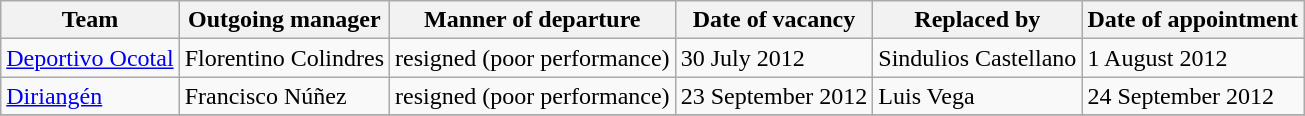<table class="wikitable">
<tr>
<th>Team</th>
<th>Outgoing manager</th>
<th>Manner of departure</th>
<th>Date of vacancy</th>
<th>Replaced by</th>
<th>Date of appointment</th>
</tr>
<tr>
<td><a href='#'>Deportivo Ocotal</a></td>
<td> Florentino Colindres</td>
<td>resigned (poor performance)</td>
<td>30 July 2012</td>
<td> Sindulios Castellano</td>
<td>1 August 2012</td>
</tr>
<tr>
<td><a href='#'>Diriangén</a></td>
<td> Francisco Núñez</td>
<td>resigned (poor performance)</td>
<td>23 September 2012</td>
<td> Luis Vega</td>
<td>24 September 2012</td>
</tr>
<tr>
</tr>
</table>
